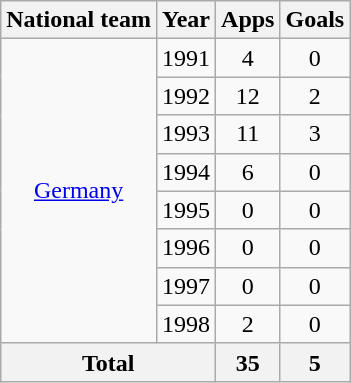<table class="wikitable" style="text-align:center">
<tr>
<th>National team</th>
<th>Year</th>
<th>Apps</th>
<th>Goals</th>
</tr>
<tr>
<td rowspan="8"><a href='#'>Germany</a></td>
<td>1991</td>
<td>4</td>
<td>0</td>
</tr>
<tr>
<td>1992</td>
<td>12</td>
<td>2</td>
</tr>
<tr>
<td>1993</td>
<td>11</td>
<td>3</td>
</tr>
<tr>
<td>1994</td>
<td>6</td>
<td>0</td>
</tr>
<tr>
<td>1995</td>
<td>0</td>
<td>0</td>
</tr>
<tr>
<td>1996</td>
<td>0</td>
<td>0</td>
</tr>
<tr>
<td>1997</td>
<td>0</td>
<td>0</td>
</tr>
<tr>
<td>1998</td>
<td>2</td>
<td>0</td>
</tr>
<tr>
<th colspan="2">Total</th>
<th>35</th>
<th>5</th>
</tr>
</table>
